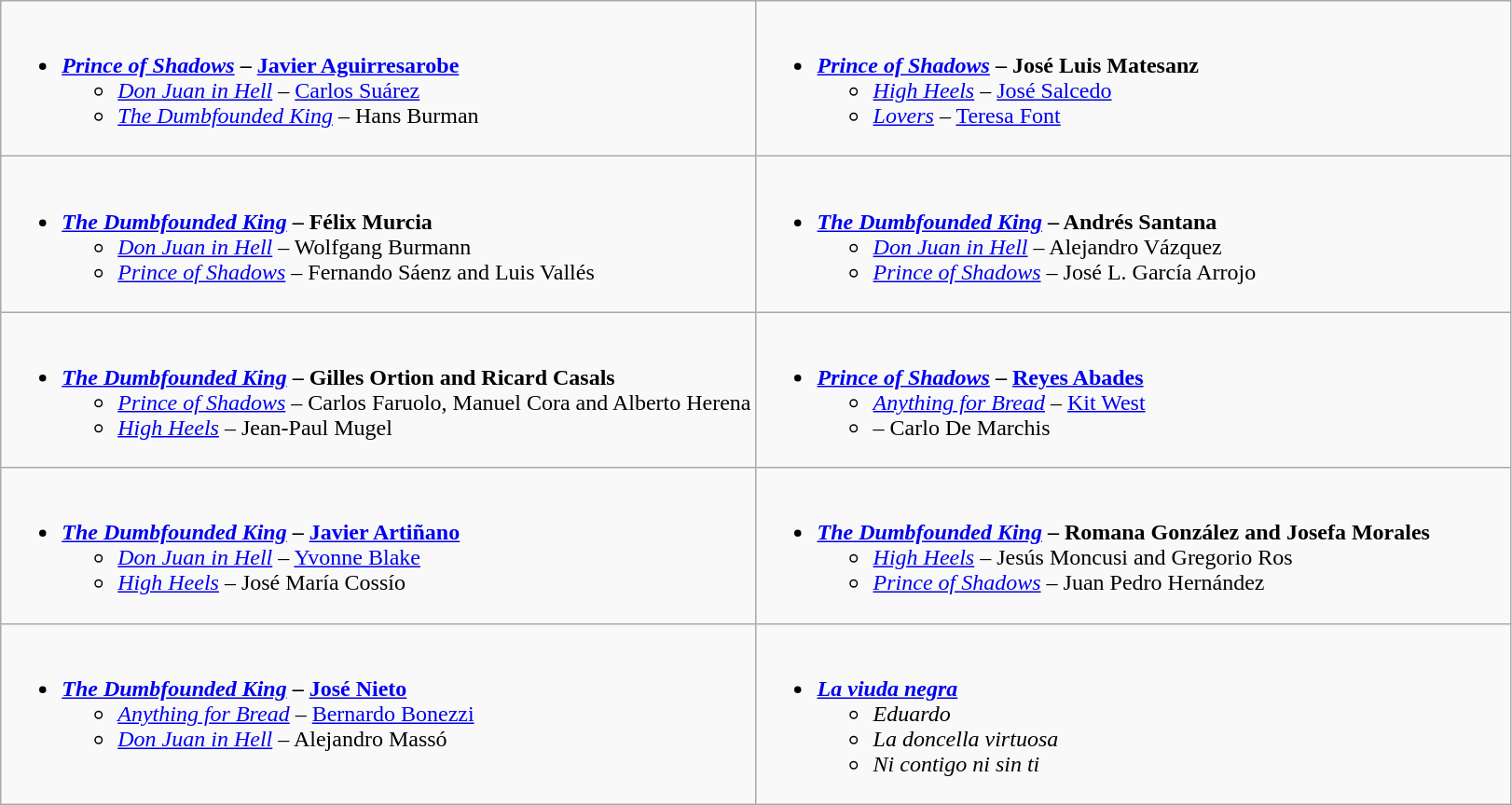<table class=wikitable style="width="100%">
<tr>
<td style="vertical-align:top;" width="50%"><br><ul><li><strong> <em><a href='#'>Prince of Shadows</a></em> – <a href='#'>Javier Aguirresarobe</a> </strong><ul><li><em><a href='#'>Don Juan in Hell</a></em> – <a href='#'>Carlos Suárez</a></li><li><em><a href='#'>The Dumbfounded King</a></em> – Hans Burman</li></ul></li></ul></td>
<td style="vertical-align:top;" width="50%"><br><ul><li><strong> <em><a href='#'>Prince of Shadows</a></em> – José Luis Matesanz </strong><ul><li><em><a href='#'>High Heels</a></em> – <a href='#'>José Salcedo</a></li><li><em><a href='#'>Lovers</a></em> – <a href='#'>Teresa Font</a></li></ul></li></ul></td>
</tr>
<tr>
<td style="vertical-align:top;" width="50%"><br><ul><li><strong> <em><a href='#'>The Dumbfounded King</a></em> – Félix Murcia </strong><ul><li><em><a href='#'>Don Juan in Hell</a></em> – Wolfgang Burmann</li><li><em><a href='#'>Prince of Shadows</a></em> – Fernando Sáenz and Luis Vallés</li></ul></li></ul></td>
<td style="vertical-align:top;" width="50%"><br><ul><li><strong> <em><a href='#'>The Dumbfounded King</a></em> – Andrés Santana </strong><ul><li><em><a href='#'>Don Juan in Hell</a></em> – Alejandro Vázquez</li><li><em><a href='#'>Prince of Shadows</a></em> – José L. García Arrojo</li></ul></li></ul></td>
</tr>
<tr>
<td style="vertical-align:top;" width="50%"><br><ul><li><strong> <em><a href='#'>The Dumbfounded King</a></em> – Gilles Ortion and Ricard Casals </strong><ul><li><em><a href='#'>Prince of Shadows</a></em> – Carlos Faruolo, Manuel Cora and Alberto Herena</li><li><em><a href='#'>High Heels</a></em> – Jean-Paul Mugel</li></ul></li></ul></td>
<td style="vertical-align:top;" width="50%"><br><ul><li><strong> <em><a href='#'>Prince of Shadows</a></em> – <a href='#'>Reyes Abades</a> </strong><ul><li><em><a href='#'>Anything for Bread</a></em> – <a href='#'>Kit West</a></li><li><em></em> – Carlo De Marchis</li></ul></li></ul></td>
</tr>
<tr>
<td style="vertical-align:top;" width="50%"><br><ul><li><strong> <em><a href='#'>The Dumbfounded King</a></em> – <a href='#'>Javier Artiñano</a> </strong><ul><li><em><a href='#'>Don Juan in Hell</a></em> – <a href='#'>Yvonne Blake</a></li><li><em><a href='#'>High Heels</a></em> – José María Cossío</li></ul></li></ul></td>
<td style="vertical-align:top;" width="50%"><br><ul><li><strong> <em><a href='#'>The Dumbfounded King</a></em> – Romana González and Josefa Morales </strong><ul><li><em><a href='#'>High Heels</a></em> – Jesús Moncusi and Gregorio Ros</li><li><em><a href='#'>Prince of Shadows</a></em> – Juan Pedro Hernández</li></ul></li></ul></td>
</tr>
<tr>
<td style="vertical-align:top;" width="50%"><br><ul><li><strong> <em><a href='#'>The Dumbfounded King</a></em> – <a href='#'>José Nieto</a> </strong><ul><li><em><a href='#'>Anything for Bread</a></em> – <a href='#'>Bernardo Bonezzi</a></li><li><em><a href='#'>Don Juan in Hell</a></em> – Alejandro Massó</li></ul></li></ul></td>
<td style="vertical-align:top;" width="50%"><br><ul><li><strong> <em><a href='#'>La viuda negra</a></em> </strong><ul><li><em>Eduardo</em></li><li><em>La doncella virtuosa</em></li><li><em>Ni contigo ni sin ti</em></li></ul></li></ul></td>
</tr>
</table>
